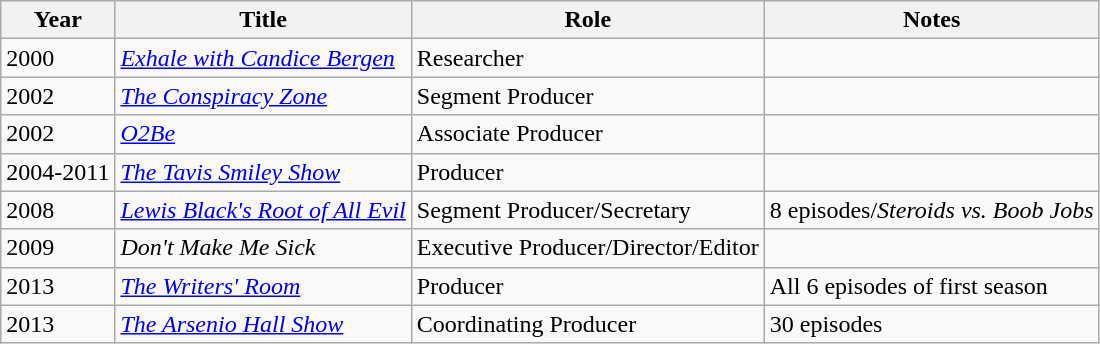<table class="wikitable sortable">
<tr>
<th>Year</th>
<th>Title</th>
<th>Role</th>
<th class="unsortable">Notes</th>
</tr>
<tr>
<td>2000</td>
<td><em><a href='#'>Exhale with Candice Bergen</a></em></td>
<td>Researcher</td>
<td></td>
</tr>
<tr>
<td>2002</td>
<td><em><a href='#'>The Conspiracy Zone</a></em></td>
<td>Segment Producer</td>
<td></td>
</tr>
<tr>
<td>2002</td>
<td><em><a href='#'>O2Be</a></em></td>
<td>Associate Producer</td>
<td></td>
</tr>
<tr>
<td>2004-2011</td>
<td><em><a href='#'>The Tavis Smiley Show</a></em></td>
<td>Producer</td>
<td></td>
</tr>
<tr>
<td>2008</td>
<td><em><a href='#'>Lewis Black's Root of All Evil</a></em></td>
<td>Segment Producer/Secretary</td>
<td>8 episodes/<em>Steroids vs. Boob Jobs</em></td>
</tr>
<tr>
<td>2009</td>
<td><em>Don't Make Me Sick</em></td>
<td>Executive Producer/Director/Editor</td>
<td></td>
</tr>
<tr>
<td>2013</td>
<td><em><a href='#'>The Writers' Room</a></em></td>
<td>Producer</td>
<td>All 6 episodes of first season</td>
</tr>
<tr>
<td>2013</td>
<td><em><a href='#'>The Arsenio Hall Show</a></em></td>
<td>Coordinating Producer</td>
<td>30 episodes</td>
</tr>
</table>
